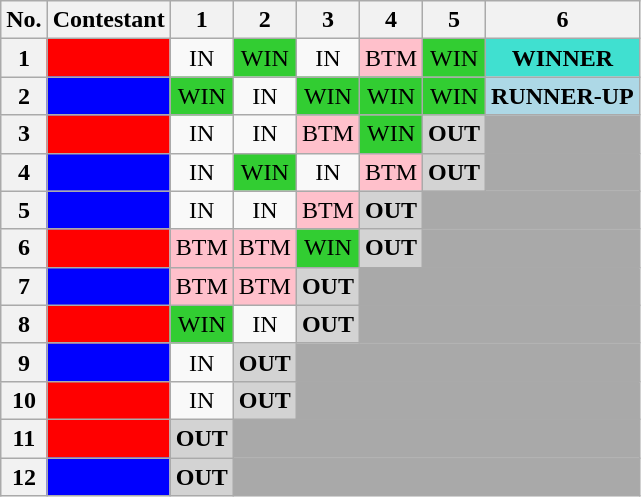<table class="wikitable" align style="text-align:center" center>
<tr>
<th>No.</th>
<th>Contestant</th>
<th>1</th>
<th>2</th>
<th>3</th>
<th>4</th>
<th>5</th>
<th>6</th>
</tr>
<tr>
<th>1</th>
<td bgcolor="red"></td>
<td>IN</td>
<td style="background:limegreen;">WIN</td>
<td>IN</td>
<td style="background:pink;">BTM</td>
<td style="background:limegreen;">WIN</td>
<td style="background:turquoise;"><strong>WINNER</strong></td>
</tr>
<tr>
<th>2</th>
<td bgcolor="blue"></td>
<td style="background:limegreen;">WIN</td>
<td>IN</td>
<td style="background:limegreen;">WIN</td>
<td style="background:limegreen;">WIN</td>
<td style="background:limegreen;">WIN</td>
<td style="background:lightblue;"><strong>RUNNER-UP</strong></td>
</tr>
<tr>
<th>3</th>
<td bgcolor="red"></td>
<td>IN</td>
<td>IN</td>
<td style="background:pink;">BTM</td>
<td style="background:limegreen;">WIN</td>
<td style="background:lightgrey;"><strong>OUT</strong></td>
<td style="background:darkgrey;"></td>
</tr>
<tr>
<th>4</th>
<td bgcolor="blue"></td>
<td>IN</td>
<td style="background:limegreen;">WIN</td>
<td>IN</td>
<td style="background:pink;">BTM</td>
<td style="background:lightgrey;"><strong>OUT</strong></td>
<td style="background:darkgrey;"></td>
</tr>
<tr>
<th>5</th>
<td bgcolor="blue"></td>
<td>IN</td>
<td>IN</td>
<td style="background:pink;">BTM</td>
<td style="background:lightgrey;"><strong>OUT</strong></td>
<td colspan=2 style="background:darkgrey;"></td>
</tr>
<tr>
<th>6</th>
<td bgcolor="red"></td>
<td style="background:pink;">BTM</td>
<td style="background:pink;">BTM</td>
<td style="background:limegreen;">WIN</td>
<td style="background:lightgrey;"><strong>OUT</strong></td>
<td colspan=2 style="background:darkgrey;"></td>
</tr>
<tr>
<th>7</th>
<td bgcolor="blue"></td>
<td style="background:pink;">BTM</td>
<td style="background:pink;">BTM</td>
<td style="background:lightgrey;"><strong>OUT</strong></td>
<td colspan=3 style="background:darkgrey;"></td>
</tr>
<tr>
<th>8</th>
<td bgcolor="red"></td>
<td style="background:limegreen;">WIN</td>
<td>IN</td>
<td style="background:lightgrey;"><strong>OUT</strong></td>
<td colspan=3 style="background:darkgrey;"></td>
</tr>
<tr>
<th>9</th>
<td bgcolor="blue"></td>
<td>IN</td>
<td style="background:lightgrey;"><strong>OUT</strong></td>
<td colspan=4 style="background:darkgrey;"></td>
</tr>
<tr>
<th>10</th>
<td bgcolor="red"></td>
<td>IN</td>
<td style="background:lightgrey;"><strong>OUT</strong></td>
<td colspan=4 style="background:darkgrey;"></td>
</tr>
<tr>
<th>11</th>
<td bgcolor="red"></td>
<td style="background:lightgrey;"><strong>OUT</strong></td>
<td colspan=5 style="background:darkgrey;"></td>
</tr>
<tr>
<th>12</th>
<td bgcolor="blue"></td>
<td style="background:lightgrey;"><strong>OUT</strong></td>
<td colspan=5 style="background:darkgrey;"></td>
</tr>
</table>
